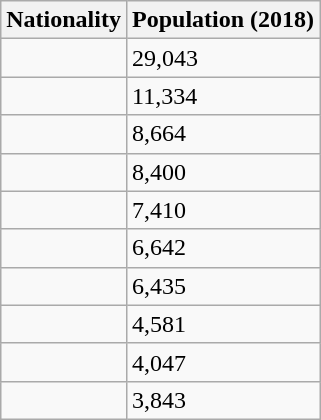<table class="wikitable floatright">
<tr>
<th>Nationality</th>
<th>Population (2018)</th>
</tr>
<tr>
<td></td>
<td>29,043</td>
</tr>
<tr>
<td></td>
<td>11,334</td>
</tr>
<tr>
<td></td>
<td>8,664</td>
</tr>
<tr>
<td></td>
<td>8,400</td>
</tr>
<tr>
<td></td>
<td>7,410</td>
</tr>
<tr>
<td></td>
<td>6,642</td>
</tr>
<tr>
<td></td>
<td>6,435</td>
</tr>
<tr>
<td></td>
<td>4,581</td>
</tr>
<tr>
<td></td>
<td>4,047</td>
</tr>
<tr>
<td></td>
<td>3,843</td>
</tr>
</table>
